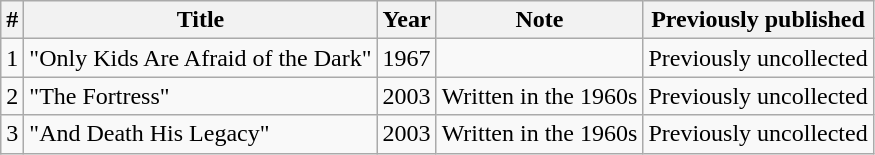<table class="wikitable">
<tr>
<th>#</th>
<th>Title</th>
<th>Year</th>
<th>Note</th>
<th>Previously published</th>
</tr>
<tr>
<td>1</td>
<td>"Only Kids Are Afraid of the Dark"</td>
<td>1967</td>
<td></td>
<td>Previously uncollected</td>
</tr>
<tr>
<td>2</td>
<td>"The Fortress"</td>
<td>2003</td>
<td>Written in the 1960s</td>
<td>Previously uncollected</td>
</tr>
<tr>
<td>3</td>
<td>"And Death His Legacy"</td>
<td>2003</td>
<td>Written in the 1960s</td>
<td>Previously uncollected</td>
</tr>
</table>
